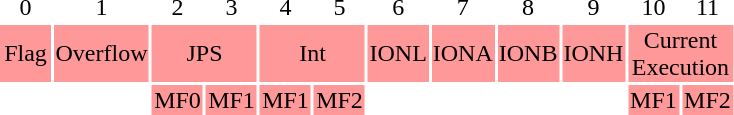<table>
<tr>
<td style="width:2em; text-align:center;">0</td>
<td style="width:2em; text-align:center;">1</td>
<td style="width:2em; text-align:center;">2</td>
<td style="width:2em; text-align:center;">3</td>
<td style="width:2em; text-align:center;">4</td>
<td style="width:2em; text-align:center;">5</td>
<td style="width:2em; text-align:center;">6</td>
<td style="width:2em; text-align:center;">7</td>
<td style="width:2em; text-align:center;">8</td>
<td style="width:2em; text-align:center;">9</td>
<td style="width:2em; text-align:center;">10</td>
<td style="width:2em; text-align:center;">11</td>
</tr>
<tr>
<td colspan="1" style="text-align:center; background-color:#FF9999;">Flag</td>
<td colspan="1" style="text-align:center; background-color:#FF9999;">Overflow</td>
<td colspan="2" style="text-align:center; background-color:#FF9999;">JPS</td>
<td colspan="2" style="text-align:center; background-color:#FF9999;">Int</td>
<td colspan="1" style="text-align:center; background-color:#FF9999;">IONL</td>
<td colspan="1" style="text-align:center; background-color:#FF9999;">IONA</td>
<td colspan="1" style="text-align:center; background-color:#FF9999;">IONB</td>
<td colspan="1" style="text-align:center; background-color:#FF9999;">IONH</td>
<td colspan="2" style="text-align:center; background-color:#FF9999;">Current Execution</td>
</tr>
<tr>
<td colspan="2"></td>
<td colspan="1" style="text-align:center; background-color:#FF9999;">MF0</td>
<td colspan="1" style="text-align:center; background-color:#FF9999;">MF1</td>
<td colspan="1" style="text-align:center; background-color:#FF9999;">MF1</td>
<td colspan="1" style="text-align:center; background-color:#FF9999;">MF2</td>
<td colspan="4"></td>
<td colspan="1" style="text-align:center; background-color:#FF9999;">MF1</td>
<td colspan="1" style="text-align:center; background-color:#FF9999;">MF2</td>
</tr>
</table>
